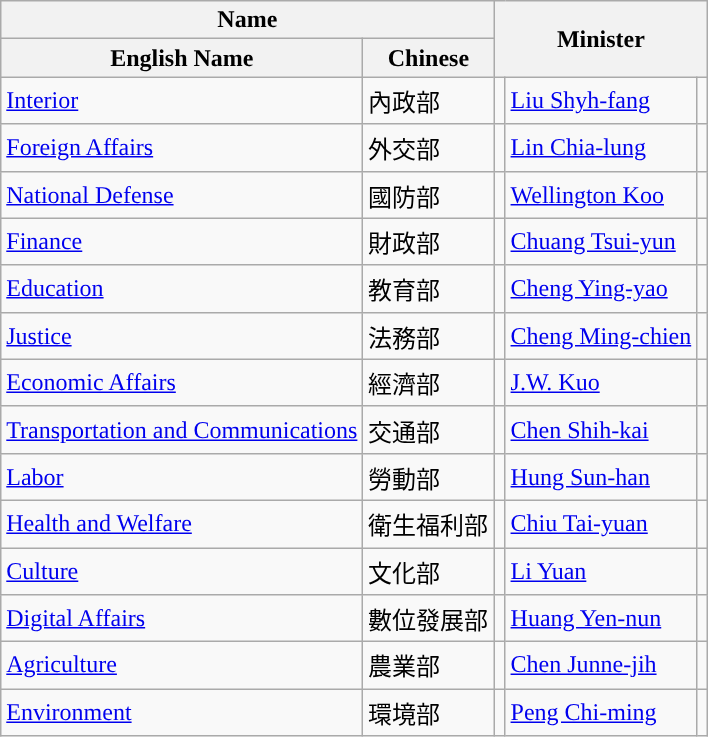<table class="wikitable sortable">
<tr>
<th colspan="2">Name</th>
<th colspan="3" rowspan="2">Minister</th>
</tr>
<tr>
<th>English Name</th>
<th>Chinese</th>
</tr>
<tr>
<td><a href='#'>Interior</a></td>
<td>內政部</td>
<td style="background:"></td>
<td><a href='#'>Liu Shyh-fang</a></td>
<td></td>
</tr>
<tr>
<td><a href='#'>Foreign Affairs</a></td>
<td>外交部</td>
<td style="background:"></td>
<td><a href='#'>Lin Chia-lung</a></td>
<td></td>
</tr>
<tr>
<td><a href='#'>National Defense</a></td>
<td>國防部</td>
<td style="background:"></td>
<td><a href='#'>Wellington Koo</a></td>
<td></td>
</tr>
<tr>
<td><a href='#'>Finance</a></td>
<td>財政部</td>
<td style="background:"></td>
<td><a href='#'>Chuang Tsui-yun</a></td>
<td></td>
</tr>
<tr>
<td><a href='#'>Education</a></td>
<td>教育部</td>
<td style="background:"></td>
<td><a href='#'>Cheng Ying-yao</a></td>
<td></td>
</tr>
<tr>
<td><a href='#'>Justice</a></td>
<td>法務部</td>
<td style="background:"></td>
<td><a href='#'>Cheng Ming-chien</a></td>
<td></td>
</tr>
<tr>
<td><a href='#'>Economic Affairs</a></td>
<td>經濟部</td>
<td style="background:"></td>
<td><a href='#'>J.W. Kuo</a></td>
<td></td>
</tr>
<tr>
<td><a href='#'>Transportation and Communications</a></td>
<td>交通部</td>
<td style="background:"></td>
<td><a href='#'>Chen Shih-kai</a></td>
<td></td>
</tr>
<tr>
<td><a href='#'>Labor</a></td>
<td>勞動部</td>
<td style="background:"></td>
<td><a href='#'>Hung Sun-han</a></td>
<td></td>
</tr>
<tr>
<td><a href='#'>Health and Welfare</a></td>
<td>衛生福利部</td>
<td style="background:"></td>
<td><a href='#'>Chiu Tai-yuan</a></td>
<td></td>
</tr>
<tr>
<td><a href='#'>Culture</a></td>
<td>文化部</td>
<td style="background:"></td>
<td><a href='#'>Li Yuan</a></td>
<td></td>
</tr>
<tr>
<td><a href='#'>Digital Affairs</a></td>
<td>數位發展部</td>
<td style="background:"></td>
<td><a href='#'>Huang Yen-nun</a></td>
<td></td>
</tr>
<tr>
<td><a href='#'>Agriculture</a></td>
<td>農業部</td>
<td style="background:"></td>
<td><a href='#'>Chen Junne-jih</a></td>
<td></td>
</tr>
<tr>
<td><a href='#'>Environment</a></td>
<td>環境部</td>
<td style="background:"></td>
<td><a href='#'>Peng Chi-ming</a></td>
<td></td>
</tr>
</table>
